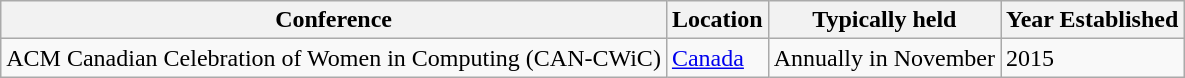<table class="wikitable">
<tr>
<th>Conference</th>
<th>Location</th>
<th>Typically held</th>
<th>Year Established</th>
</tr>
<tr>
<td>ACM Canadian Celebration of Women in Computing (CAN-CWiC)</td>
<td><a href='#'>Canada</a></td>
<td>Annually in November</td>
<td>2015</td>
</tr>
</table>
